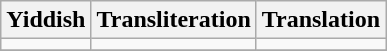<table class="wikitable">
<tr>
<th>Yiddish</th>
<th>Transliteration</th>
<th>Translation</th>
</tr>
<tr>
<td></td>
<td></td>
<td></td>
</tr>
<tr>
</tr>
</table>
